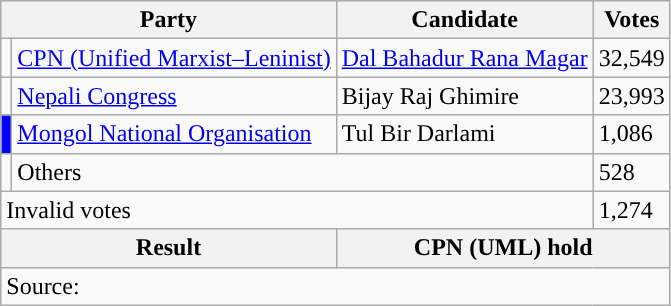<table class="wikitable">
<tr>
<th colspan="2">Party</th>
<th>Candidate</th>
<th>Votes</th>
</tr>
<tr>
<td style="background-color:"></td>
<td><a href='#'>CPN (Unified Marxist–Leninist)</a></td>
<td><a href='#'>Dal Bahadur Rana Magar</a></td>
<td>32,549</td>
</tr>
<tr>
<td style="background-color:"></td>
<td><a href='#'>Nepali Congress</a></td>
<td>Bijay Raj Ghimire</td>
<td>23,993</td>
</tr>
<tr>
<td style="background-color:blue"></td>
<td><a href='#'>Mongol National Organisation</a></td>
<td>Tul Bir Darlami</td>
<td>1,086</td>
</tr>
<tr>
<td></td>
<td colspan="2">Others</td>
<td>528</td>
</tr>
<tr>
<td colspan="3">Invalid votes</td>
<td>1,274</td>
</tr>
<tr>
<th colspan="2">Result</th>
<th colspan="2">CPN (UML) hold</th>
</tr>
<tr>
<td colspan="4">Source: </td>
</tr>
</table>
